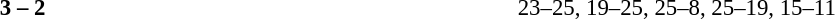<table width=100% cellspacing=1>
<tr>
<th width=20%></th>
<th width=12%></th>
<th width=20%></th>
<th width=33%></th>
<td></td>
</tr>
<tr style=font-size:95%>
<td align=right><strong></strong></td>
<td align=center><strong>3 – 2</strong></td>
<td></td>
<td>23–25, 19–25, 25–8, 25–19, 15–11</td>
</tr>
</table>
